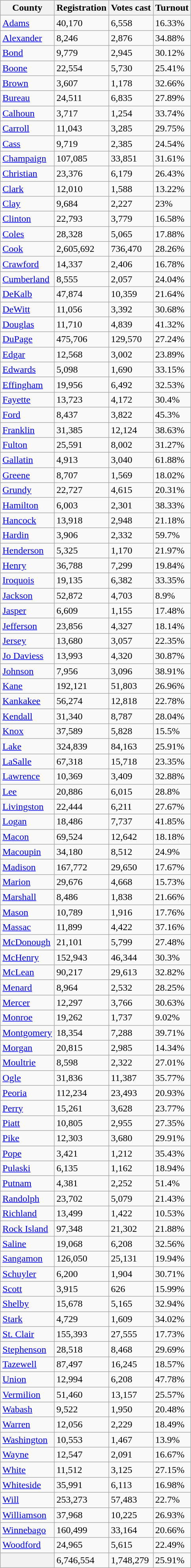<table class="wikitable collapsible collapsed sortable">
<tr>
<th>County</th>
<th>Registration</th>
<th>Votes cast</th>
<th>Turnout</th>
</tr>
<tr>
<td><a href='#'>Adams</a></td>
<td>40,170</td>
<td>6,558</td>
<td>16.33%</td>
</tr>
<tr>
<td><a href='#'>Alexander</a></td>
<td>8,246</td>
<td>2,876</td>
<td>34.88%</td>
</tr>
<tr>
<td><a href='#'>Bond</a></td>
<td>9,779</td>
<td>2,945</td>
<td>30.12%</td>
</tr>
<tr>
<td><a href='#'>Boone</a></td>
<td>22,554</td>
<td>5,730</td>
<td>25.41%</td>
</tr>
<tr>
<td><a href='#'>Brown</a></td>
<td>3,607</td>
<td>1,178</td>
<td>32.66%</td>
</tr>
<tr>
<td><a href='#'>Bureau</a></td>
<td>24,511</td>
<td>6,835</td>
<td>27.89%</td>
</tr>
<tr>
<td><a href='#'>Calhoun</a></td>
<td>3,717</td>
<td>1,254</td>
<td>33.74%</td>
</tr>
<tr>
<td><a href='#'>Carroll</a></td>
<td>11,043</td>
<td>3,285</td>
<td>29.75%</td>
</tr>
<tr>
<td><a href='#'>Cass</a></td>
<td>9,719</td>
<td>2,385</td>
<td>24.54%</td>
</tr>
<tr>
<td><a href='#'>Champaign</a></td>
<td>107,085</td>
<td>33,851</td>
<td>31.61%</td>
</tr>
<tr>
<td><a href='#'>Christian</a></td>
<td>23,376</td>
<td>6,179</td>
<td>26.43%</td>
</tr>
<tr>
<td><a href='#'>Clark</a></td>
<td>12,010</td>
<td>1,588</td>
<td>13.22%</td>
</tr>
<tr>
<td><a href='#'>Clay</a></td>
<td>9,684</td>
<td>2,227</td>
<td>23%</td>
</tr>
<tr>
<td><a href='#'>Clinton</a></td>
<td>22,793</td>
<td>3,779</td>
<td>16.58%</td>
</tr>
<tr>
<td><a href='#'>Coles</a></td>
<td>28,328</td>
<td>5,065</td>
<td>17.88%</td>
</tr>
<tr>
<td><a href='#'>Cook</a></td>
<td>2,605,692</td>
<td>736,470</td>
<td>28.26%</td>
</tr>
<tr>
<td><a href='#'>Crawford</a></td>
<td>14,337</td>
<td>2,406</td>
<td>16.78%</td>
</tr>
<tr>
<td><a href='#'>Cumberland</a></td>
<td>8,555</td>
<td>2,057</td>
<td>24.04%</td>
</tr>
<tr>
<td><a href='#'>DeKalb</a></td>
<td>47,874</td>
<td>10,359</td>
<td>21.64%</td>
</tr>
<tr>
<td><a href='#'>DeWitt</a></td>
<td>11,056</td>
<td>3,392</td>
<td>30.68%</td>
</tr>
<tr>
<td><a href='#'>Douglas</a></td>
<td>11,710</td>
<td>4,839</td>
<td>41.32%</td>
</tr>
<tr>
<td><a href='#'>DuPage</a></td>
<td>475,706</td>
<td>129,570</td>
<td>27.24%</td>
</tr>
<tr>
<td><a href='#'>Edgar</a></td>
<td>12,568</td>
<td>3,002</td>
<td>23.89%</td>
</tr>
<tr>
<td><a href='#'>Edwards</a></td>
<td>5,098</td>
<td>1,690</td>
<td>33.15%</td>
</tr>
<tr>
<td><a href='#'>Effingham</a></td>
<td>19,956</td>
<td>6,492</td>
<td>32.53%</td>
</tr>
<tr>
<td><a href='#'>Fayette</a></td>
<td>13,723</td>
<td>4,172</td>
<td>30.4%</td>
</tr>
<tr>
<td><a href='#'>Ford</a></td>
<td>8,437</td>
<td>3,822</td>
<td>45.3%</td>
</tr>
<tr>
<td><a href='#'>Franklin</a></td>
<td>31,385</td>
<td>12,124</td>
<td>38.63%</td>
</tr>
<tr>
<td><a href='#'>Fulton</a></td>
<td>25,591</td>
<td>8,002</td>
<td>31.27%</td>
</tr>
<tr>
<td><a href='#'>Gallatin</a></td>
<td>4,913</td>
<td>3,040</td>
<td>61.88%</td>
</tr>
<tr>
<td><a href='#'>Greene</a></td>
<td>8,707</td>
<td>1,569</td>
<td>18.02%</td>
</tr>
<tr>
<td><a href='#'>Grundy</a></td>
<td>22,727</td>
<td>4,615</td>
<td>20.31%</td>
</tr>
<tr>
<td><a href='#'>Hamilton</a></td>
<td>6,003</td>
<td>2,301</td>
<td>38.33%</td>
</tr>
<tr>
<td><a href='#'>Hancock</a></td>
<td>13,918</td>
<td>2,948</td>
<td>21.18%</td>
</tr>
<tr>
<td><a href='#'>Hardin</a></td>
<td>3,906</td>
<td>2,332</td>
<td>59.7%</td>
</tr>
<tr>
<td><a href='#'>Henderson</a></td>
<td>5,325</td>
<td>1,170</td>
<td>21.97%</td>
</tr>
<tr>
<td><a href='#'>Henry</a></td>
<td>36,788</td>
<td>7,299</td>
<td>19.84%</td>
</tr>
<tr>
<td><a href='#'>Iroquois</a></td>
<td>19,135</td>
<td>6,382</td>
<td>33.35%</td>
</tr>
<tr>
<td><a href='#'>Jackson</a></td>
<td>52,872</td>
<td>4,703</td>
<td>8.9%</td>
</tr>
<tr>
<td><a href='#'>Jasper</a></td>
<td>6,609</td>
<td>1,155</td>
<td>17.48%</td>
</tr>
<tr>
<td><a href='#'>Jefferson</a></td>
<td>23,856</td>
<td>4,327</td>
<td>18.14%</td>
</tr>
<tr>
<td><a href='#'>Jersey</a></td>
<td>13,680</td>
<td>3,057</td>
<td>22.35%</td>
</tr>
<tr>
<td><a href='#'>Jo Daviess</a></td>
<td>13,993</td>
<td>4,320</td>
<td>30.87%</td>
</tr>
<tr>
<td><a href='#'>Johnson</a></td>
<td>7,956</td>
<td>3,096</td>
<td>38.91%</td>
</tr>
<tr>
<td><a href='#'>Kane</a></td>
<td>192,121</td>
<td>51,803</td>
<td>26.96%</td>
</tr>
<tr>
<td><a href='#'>Kankakee</a></td>
<td>56,274</td>
<td>12,818</td>
<td>22.78%</td>
</tr>
<tr>
<td><a href='#'>Kendall</a></td>
<td>31,340</td>
<td>8,787</td>
<td>28.04%</td>
</tr>
<tr>
<td><a href='#'>Knox</a></td>
<td>37,589</td>
<td>5,828</td>
<td>15.5%</td>
</tr>
<tr>
<td><a href='#'>Lake</a></td>
<td>324,839</td>
<td>84,163</td>
<td>25.91%</td>
</tr>
<tr>
<td><a href='#'>LaSalle</a></td>
<td>67,318</td>
<td>15,718</td>
<td>23.35%</td>
</tr>
<tr>
<td><a href='#'>Lawrence</a></td>
<td>10,369</td>
<td>3,409</td>
<td>32.88%</td>
</tr>
<tr>
<td><a href='#'>Lee</a></td>
<td>20,886</td>
<td>6,015</td>
<td>28.8%</td>
</tr>
<tr>
<td><a href='#'>Livingston</a></td>
<td>22,444</td>
<td>6,211</td>
<td>27.67%</td>
</tr>
<tr>
<td><a href='#'>Logan</a></td>
<td>18,486</td>
<td>7,737</td>
<td>41.85%</td>
</tr>
<tr>
<td><a href='#'>Macon</a></td>
<td>69,524</td>
<td>12,642</td>
<td>18.18%</td>
</tr>
<tr>
<td><a href='#'>Macoupin</a></td>
<td>34,180</td>
<td>8,512</td>
<td>24.9%</td>
</tr>
<tr>
<td><a href='#'>Madison</a></td>
<td>167,772</td>
<td>29,650</td>
<td>17.67%</td>
</tr>
<tr>
<td><a href='#'>Marion</a></td>
<td>29,676</td>
<td>4,668</td>
<td>15.73%</td>
</tr>
<tr>
<td><a href='#'>Marshall</a></td>
<td>8,486</td>
<td>1,838</td>
<td>21.66%</td>
</tr>
<tr>
<td><a href='#'>Mason</a></td>
<td>10,789</td>
<td>1,916</td>
<td>17.76%</td>
</tr>
<tr>
<td><a href='#'>Massac</a></td>
<td>11,899</td>
<td>4,422</td>
<td>37.16%</td>
</tr>
<tr>
<td><a href='#'>McDonough</a></td>
<td>21,101</td>
<td>5,799</td>
<td>27.48%</td>
</tr>
<tr>
<td><a href='#'>McHenry</a></td>
<td>152,943</td>
<td>46,344</td>
<td>30.3%</td>
</tr>
<tr>
<td><a href='#'>McLean</a></td>
<td>90,217</td>
<td>29,613</td>
<td>32.82%</td>
</tr>
<tr>
<td><a href='#'>Menard</a></td>
<td>8,964</td>
<td>2,532</td>
<td>28.25%</td>
</tr>
<tr>
<td><a href='#'>Mercer</a></td>
<td>12,297</td>
<td>3,766</td>
<td>30.63%</td>
</tr>
<tr>
<td><a href='#'>Monroe</a></td>
<td>19,262</td>
<td>1,737</td>
<td>9.02%</td>
</tr>
<tr>
<td><a href='#'>Montgomery</a></td>
<td>18,354</td>
<td>7,288</td>
<td>39.71%</td>
</tr>
<tr>
<td><a href='#'>Morgan</a></td>
<td>20,815</td>
<td>2,985</td>
<td>14.34%</td>
</tr>
<tr>
<td><a href='#'>Moultrie</a></td>
<td>8,598</td>
<td>2,322</td>
<td>27.01%</td>
</tr>
<tr>
<td><a href='#'>Ogle</a></td>
<td>31,836</td>
<td>11,387</td>
<td>35.77%</td>
</tr>
<tr>
<td><a href='#'>Peoria</a></td>
<td>112,234</td>
<td>23,493</td>
<td>20.93%</td>
</tr>
<tr>
<td><a href='#'>Perry</a></td>
<td>15,261</td>
<td>3,628</td>
<td>23.77%</td>
</tr>
<tr>
<td><a href='#'>Piatt</a></td>
<td>10,805</td>
<td>2,955</td>
<td>27.35%</td>
</tr>
<tr>
<td><a href='#'>Pike</a></td>
<td>12,303</td>
<td>3,680</td>
<td>29.91%</td>
</tr>
<tr>
<td><a href='#'>Pope</a></td>
<td>3,421</td>
<td>1,212</td>
<td>35.43%</td>
</tr>
<tr>
<td><a href='#'>Pulaski</a></td>
<td>6,135</td>
<td>1,162</td>
<td>18.94%</td>
</tr>
<tr>
<td><a href='#'>Putnam</a></td>
<td>4,381</td>
<td>2,252</td>
<td>51.4%</td>
</tr>
<tr>
<td><a href='#'>Randolph</a></td>
<td>23,702</td>
<td>5,079</td>
<td>21.43%</td>
</tr>
<tr>
<td><a href='#'>Richland</a></td>
<td>13,499</td>
<td>1,422</td>
<td>10.53%</td>
</tr>
<tr>
<td><a href='#'>Rock Island</a></td>
<td>97,348</td>
<td>21,302</td>
<td>21.88%</td>
</tr>
<tr>
<td><a href='#'>Saline</a></td>
<td>19,068</td>
<td>6,208</td>
<td>32.56%</td>
</tr>
<tr>
<td><a href='#'>Sangamon</a></td>
<td>126,050</td>
<td>25,131</td>
<td>19.94%</td>
</tr>
<tr>
<td><a href='#'>Schuyler</a></td>
<td>6,200</td>
<td>1,904</td>
<td>30.71%</td>
</tr>
<tr>
<td><a href='#'>Scott</a></td>
<td>3,915</td>
<td>626</td>
<td>15.99%</td>
</tr>
<tr>
<td><a href='#'>Shelby</a></td>
<td>15,678</td>
<td>5,165</td>
<td>32.94%</td>
</tr>
<tr>
<td><a href='#'>Stark</a></td>
<td>4,729</td>
<td>1,609</td>
<td>34.02%</td>
</tr>
<tr>
<td><a href='#'>St. Clair</a></td>
<td>155,393</td>
<td>27,555</td>
<td>17.73%</td>
</tr>
<tr>
<td><a href='#'>Stephenson</a></td>
<td>28,518</td>
<td>8,468</td>
<td>29.69%</td>
</tr>
<tr>
<td><a href='#'>Tazewell</a></td>
<td>87,497</td>
<td>16,245</td>
<td>18.57%</td>
</tr>
<tr>
<td><a href='#'>Union</a></td>
<td>12,994</td>
<td>6,208</td>
<td>47.78%</td>
</tr>
<tr>
<td><a href='#'>Vermilion</a></td>
<td>51,460</td>
<td>13,157</td>
<td>25.57%</td>
</tr>
<tr>
<td><a href='#'>Wabash</a></td>
<td>9,522</td>
<td>1,950</td>
<td>20.48%</td>
</tr>
<tr>
<td><a href='#'>Warren</a></td>
<td>12,056</td>
<td>2,229</td>
<td>18.49%</td>
</tr>
<tr>
<td><a href='#'>Washington</a></td>
<td>10,553</td>
<td>1,467</td>
<td>13.9%</td>
</tr>
<tr>
<td><a href='#'>Wayne</a></td>
<td>12,547</td>
<td>2,091</td>
<td>16.67%</td>
</tr>
<tr>
<td><a href='#'>White</a></td>
<td>11,512</td>
<td>3,125</td>
<td>27.15%</td>
</tr>
<tr>
<td><a href='#'>Whiteside</a></td>
<td>35,991</td>
<td>6,113</td>
<td>16.98%</td>
</tr>
<tr>
<td><a href='#'>Will</a></td>
<td>253,273</td>
<td>57,483</td>
<td>22.7%</td>
</tr>
<tr>
<td><a href='#'>Williamson</a></td>
<td>37,968</td>
<td>10,225</td>
<td>26.93%</td>
</tr>
<tr>
<td><a href='#'>Winnebago</a></td>
<td>160,499</td>
<td>33,164</td>
<td>20.66%</td>
</tr>
<tr>
<td><a href='#'>Woodford</a></td>
<td>24,965</td>
<td>5,615</td>
<td>22.49%</td>
</tr>
<tr>
<th></th>
<td>6,746,554</td>
<td>1,748,279</td>
<td>25.91%</td>
</tr>
</table>
